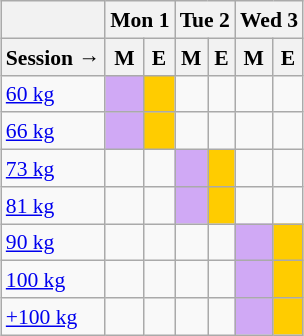<table class="wikitable" style="margin:0.5em auto; font-size:90%; line-height:1.25em; text-align:center;">
<tr>
<th></th>
<th colspan=2>Mon 1</th>
<th colspan=2>Tue 2</th>
<th colspan=2>Wed 3</th>
</tr>
<tr>
<th>Session →</th>
<th>M</th>
<th>E</th>
<th>M</th>
<th>E</th>
<th>M</th>
<th>E</th>
</tr>
<tr>
<td align=left><a href='#'>60 kg</a></td>
<td style="background-color:#D0A9F5;"></td>
<td style="background-color:#FFCC00;"></td>
<td></td>
<td></td>
<td></td>
<td></td>
</tr>
<tr>
<td align=left><a href='#'>66 kg</a></td>
<td style="background-color:#D0A9F5;"></td>
<td style="background-color:#FFCC00;"></td>
<td></td>
<td></td>
<td></td>
<td></td>
</tr>
<tr>
<td align=left><a href='#'>73 kg</a></td>
<td></td>
<td></td>
<td style="background-color:#D0A9F5;"></td>
<td style="background-color:#FFCC00;"></td>
<td></td>
<td></td>
</tr>
<tr>
<td align=left><a href='#'>81 kg</a></td>
<td></td>
<td></td>
<td style="background-color:#D0A9F5;"></td>
<td style="background-color:#FFCC00;"></td>
<td></td>
<td></td>
</tr>
<tr>
<td align=left><a href='#'>90 kg</a></td>
<td></td>
<td></td>
<td></td>
<td></td>
<td style="background-color:#D0A9F5;"></td>
<td style="background-color:#FFCC00;"></td>
</tr>
<tr>
<td align=left><a href='#'>100 kg</a></td>
<td></td>
<td></td>
<td></td>
<td></td>
<td style="background-color:#D0A9F5;"></td>
<td style="background-color:#FFCC00;"></td>
</tr>
<tr>
<td align=left><a href='#'>+100 kg</a></td>
<td></td>
<td></td>
<td></td>
<td></td>
<td style="background-color:#D0A9F5;"></td>
<td style="background-color:#FFCC00;"></td>
</tr>
</table>
